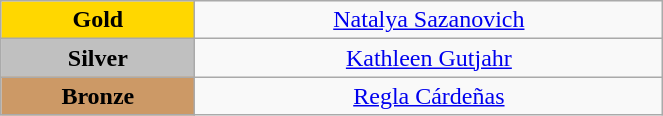<table class="wikitable" style="text-align:center; " width="35%">
<tr>
<td bgcolor="gold"><strong>Gold</strong></td>
<td><a href='#'>Natalya Sazanovich</a><br>  <small><em></em></small></td>
</tr>
<tr>
<td bgcolor="silver"><strong>Silver</strong></td>
<td><a href='#'>Kathleen Gutjahr</a><br>  <small><em></em></small></td>
</tr>
<tr>
<td bgcolor="CC9966"><strong>Bronze</strong></td>
<td><a href='#'>Regla Cárdeñas</a><br>  <small><em></em></small></td>
</tr>
</table>
